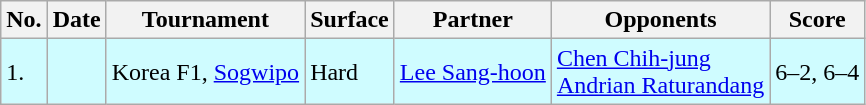<table class="sortable wikitable">
<tr>
<th>No.</th>
<th>Date</th>
<th>Tournament</th>
<th>Surface</th>
<th>Partner</th>
<th>Opponents</th>
<th class="unsortable">Score</th>
</tr>
<tr style="background:#cffcff;">
<td>1.</td>
<td></td>
<td>Korea F1, <a href='#'>Sogwipo</a></td>
<td>Hard</td>
<td> <a href='#'>Lee Sang-hoon</a></td>
<td> <a href='#'>Chen Chih-jung</a> <br>  <a href='#'>Andrian Raturandang</a></td>
<td>6–2, 6–4</td>
</tr>
</table>
